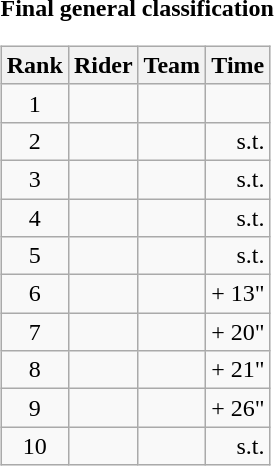<table>
<tr>
<td><strong>Final general classification</strong><br><table class="wikitable">
<tr>
<th scope="col">Rank</th>
<th scope="col">Rider</th>
<th scope="col">Team</th>
<th scope="col">Time</th>
</tr>
<tr>
<td style="text-align:center;">1</td>
<td></td>
<td></td>
<td style="text-align:right;"></td>
</tr>
<tr>
<td style="text-align:center;">2</td>
<td></td>
<td></td>
<td style="text-align:right;">s.t.</td>
</tr>
<tr>
<td style="text-align:center;">3</td>
<td></td>
<td></td>
<td style="text-align:right;">s.t.</td>
</tr>
<tr>
<td style="text-align:center;">4</td>
<td></td>
<td></td>
<td style="text-align:right;">s.t.</td>
</tr>
<tr>
<td style="text-align:center;">5</td>
<td></td>
<td></td>
<td style="text-align:right;">s.t.</td>
</tr>
<tr>
<td style="text-align:center;">6</td>
<td></td>
<td></td>
<td style="text-align:right;">+ 13"</td>
</tr>
<tr>
<td style="text-align:center;">7</td>
<td></td>
<td></td>
<td style="text-align:right;">+ 20"</td>
</tr>
<tr>
<td style="text-align:center;">8</td>
<td></td>
<td></td>
<td style="text-align:right;">+ 21"</td>
</tr>
<tr>
<td style="text-align:center;">9</td>
<td></td>
<td></td>
<td style="text-align:right;">+ 26"</td>
</tr>
<tr>
<td style="text-align:center;">10</td>
<td></td>
<td></td>
<td style="text-align:right;">s.t.</td>
</tr>
</table>
</td>
</tr>
</table>
